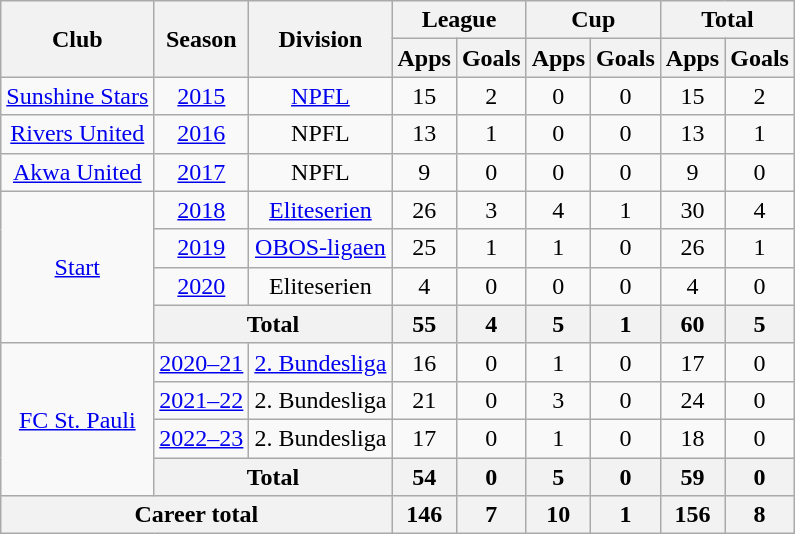<table class="wikitable" style="text-align:center">
<tr>
<th rowspan="2">Club</th>
<th rowspan="2">Season</th>
<th rowspan="2">Division</th>
<th colspan="2">League</th>
<th colspan="2">Cup</th>
<th colspan="2">Total</th>
</tr>
<tr>
<th>Apps</th>
<th>Goals</th>
<th>Apps</th>
<th>Goals</th>
<th>Apps</th>
<th>Goals</th>
</tr>
<tr>
<td><a href='#'>Sunshine Stars</a></td>
<td><a href='#'>2015</a></td>
<td><a href='#'>NPFL</a></td>
<td>15</td>
<td>2</td>
<td>0</td>
<td>0</td>
<td>15</td>
<td>2</td>
</tr>
<tr>
<td><a href='#'>Rivers United</a></td>
<td><a href='#'>2016</a></td>
<td>NPFL</td>
<td>13</td>
<td>1</td>
<td>0</td>
<td>0</td>
<td>13</td>
<td>1</td>
</tr>
<tr>
<td><a href='#'>Akwa United</a></td>
<td><a href='#'>2017</a></td>
<td>NPFL</td>
<td>9</td>
<td>0</td>
<td>0</td>
<td>0</td>
<td>9</td>
<td>0</td>
</tr>
<tr>
<td rowspan="4"><a href='#'>Start</a></td>
<td><a href='#'>2018</a></td>
<td><a href='#'>Eliteserien</a></td>
<td>26</td>
<td>3</td>
<td>4</td>
<td>1</td>
<td>30</td>
<td>4</td>
</tr>
<tr>
<td><a href='#'>2019</a></td>
<td><a href='#'>OBOS-ligaen</a></td>
<td>25</td>
<td>1</td>
<td>1</td>
<td>0</td>
<td>26</td>
<td>1</td>
</tr>
<tr>
<td><a href='#'>2020</a></td>
<td>Eliteserien</td>
<td>4</td>
<td>0</td>
<td>0</td>
<td>0</td>
<td>4</td>
<td>0</td>
</tr>
<tr>
<th colspan="2">Total</th>
<th>55</th>
<th>4</th>
<th>5</th>
<th>1</th>
<th>60</th>
<th>5</th>
</tr>
<tr>
<td rowspan="4"><a href='#'>FC St. Pauli</a></td>
<td><a href='#'>2020–21</a></td>
<td><a href='#'>2. Bundesliga</a></td>
<td>16</td>
<td>0</td>
<td>1</td>
<td>0</td>
<td>17</td>
<td>0</td>
</tr>
<tr>
<td><a href='#'>2021–22</a></td>
<td>2. Bundesliga</td>
<td>21</td>
<td>0</td>
<td>3</td>
<td>0</td>
<td>24</td>
<td>0</td>
</tr>
<tr>
<td><a href='#'>2022–23</a></td>
<td>2. Bundesliga</td>
<td>17</td>
<td>0</td>
<td>1</td>
<td>0</td>
<td>18</td>
<td>0</td>
</tr>
<tr>
<th colspan="2">Total</th>
<th>54</th>
<th>0</th>
<th>5</th>
<th>0</th>
<th>59</th>
<th>0</th>
</tr>
<tr>
<th colspan="3">Career total</th>
<th>146</th>
<th>7</th>
<th>10</th>
<th>1</th>
<th>156</th>
<th>8</th>
</tr>
</table>
